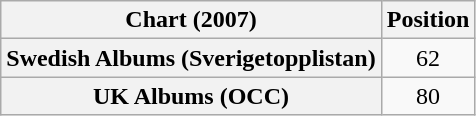<table class="wikitable sortable plainrowheaders" style="text-align:center">
<tr>
<th scope="col">Chart (2007)</th>
<th scope="col">Position</th>
</tr>
<tr>
<th scope="row">Swedish Albums (Sverigetopplistan)</th>
<td>62</td>
</tr>
<tr>
<th scope="row">UK Albums (OCC)</th>
<td>80</td>
</tr>
</table>
